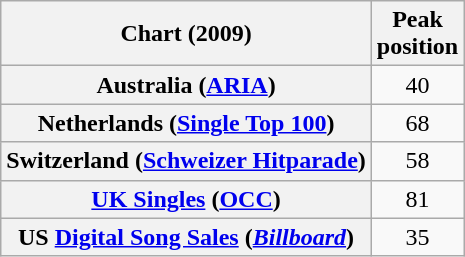<table class="wikitable sortable plainrowheaders" style="text-align:center">
<tr>
<th scope="col">Chart (2009)</th>
<th scope="col">Peak<br>position</th>
</tr>
<tr>
<th scope="row">Australia (<a href='#'>ARIA</a>)</th>
<td>40</td>
</tr>
<tr>
<th scope="row">Netherlands (<a href='#'>Single Top 100</a>)</th>
<td>68</td>
</tr>
<tr>
<th scope="row">Switzerland (<a href='#'>Schweizer Hitparade</a>)</th>
<td>58</td>
</tr>
<tr>
<th scope="row"><a href='#'>UK Singles</a> (<a href='#'>OCC</a>)</th>
<td>81</td>
</tr>
<tr>
<th scope="row">US <a href='#'>Digital Song Sales</a> (<em><a href='#'>Billboard</a></em>)</th>
<td>35</td>
</tr>
</table>
